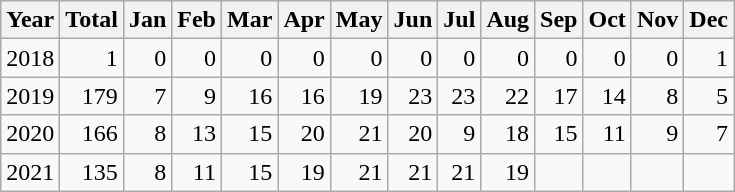<table class="wikitable" style="text-align:right;">
<tr>
<th>Year</th>
<th>Total</th>
<th>Jan</th>
<th>Feb</th>
<th>Mar</th>
<th>Apr</th>
<th>May</th>
<th>Jun</th>
<th>Jul</th>
<th>Aug</th>
<th>Sep</th>
<th>Oct</th>
<th>Nov</th>
<th>Dec</th>
</tr>
<tr align=right>
<td>2018</td>
<td>1</td>
<td>0</td>
<td>0</td>
<td>0</td>
<td>0</td>
<td>0</td>
<td>0</td>
<td>0</td>
<td>0</td>
<td>0</td>
<td>0</td>
<td>0</td>
<td>1</td>
</tr>
<tr align=right>
<td>2019</td>
<td>179</td>
<td>7</td>
<td>9</td>
<td>16</td>
<td>16</td>
<td>19</td>
<td>23</td>
<td>23</td>
<td>22</td>
<td>17</td>
<td>14</td>
<td>8</td>
<td>5</td>
</tr>
<tr align=right>
<td>2020</td>
<td>166</td>
<td>8</td>
<td>13</td>
<td>15</td>
<td>20</td>
<td>21</td>
<td>20</td>
<td>9</td>
<td>18</td>
<td>15</td>
<td>11</td>
<td>9</td>
<td>7</td>
</tr>
<tr align=right>
<td>2021</td>
<td>135</td>
<td>8</td>
<td>11</td>
<td>15</td>
<td>19</td>
<td>21</td>
<td>21</td>
<td>21</td>
<td>19</td>
<td></td>
<td></td>
<td></td>
</tr>
</table>
